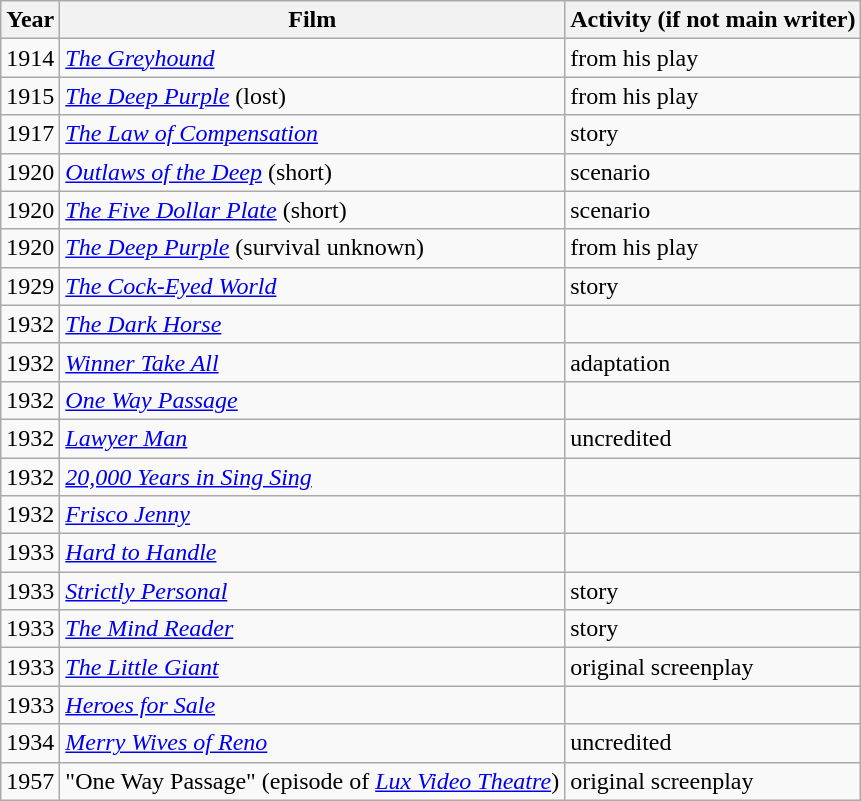<table class="wikitable">
<tr>
<th>Year</th>
<th>Film</th>
<th>Activity (if not main writer)</th>
</tr>
<tr>
<td>1914</td>
<td><em><a href='#'>The Greyhound</a></em></td>
<td>from his play</td>
</tr>
<tr>
<td>1915</td>
<td><em><a href='#'>The Deep Purple</a></em> (lost)</td>
<td>from his play</td>
</tr>
<tr>
<td>1917</td>
<td><em><a href='#'>The Law of Compensation</a></em></td>
<td>story</td>
</tr>
<tr>
<td>1920</td>
<td><em><a href='#'>Outlaws of the Deep</a></em> (short)</td>
<td>scenario</td>
</tr>
<tr>
<td>1920</td>
<td><em><a href='#'>The Five Dollar Plate</a></em> (short)</td>
<td>scenario</td>
</tr>
<tr>
<td>1920</td>
<td><em><a href='#'>The Deep Purple</a></em> (survival unknown)</td>
<td>from his play</td>
</tr>
<tr>
<td>1929</td>
<td><em><a href='#'>The Cock-Eyed World</a></em></td>
<td>story</td>
</tr>
<tr>
<td>1932</td>
<td><em><a href='#'>The Dark Horse</a></em></td>
<td></td>
</tr>
<tr>
<td>1932</td>
<td><em><a href='#'>Winner Take All</a></em></td>
<td>adaptation</td>
</tr>
<tr>
<td>1932</td>
<td><em><a href='#'>One Way Passage</a></em></td>
<td></td>
</tr>
<tr>
<td>1932</td>
<td><em><a href='#'>Lawyer Man</a></em></td>
<td>uncredited</td>
</tr>
<tr>
<td>1932</td>
<td><em><a href='#'>20,000 Years in Sing Sing</a></em></td>
<td></td>
</tr>
<tr>
<td>1932</td>
<td><em><a href='#'>Frisco Jenny</a></em></td>
<td></td>
</tr>
<tr>
<td>1933</td>
<td><em><a href='#'>Hard to Handle</a></em></td>
<td></td>
</tr>
<tr>
<td>1933</td>
<td><em><a href='#'>Strictly Personal</a></em></td>
<td>story</td>
</tr>
<tr>
<td>1933</td>
<td><em><a href='#'>The Mind Reader</a></em></td>
<td>story</td>
</tr>
<tr>
<td>1933</td>
<td><em><a href='#'>The Little Giant</a></em></td>
<td>original screenplay</td>
</tr>
<tr>
<td>1933</td>
<td><em><a href='#'>Heroes for Sale</a></em></td>
<td></td>
</tr>
<tr>
<td>1934</td>
<td><em><a href='#'>Merry Wives of Reno</a></em></td>
<td>uncredited</td>
</tr>
<tr>
<td>1957</td>
<td>"One Way Passage" (episode of <em><a href='#'>Lux Video Theatre</a></em>)</td>
<td>original screenplay</td>
</tr>
</table>
